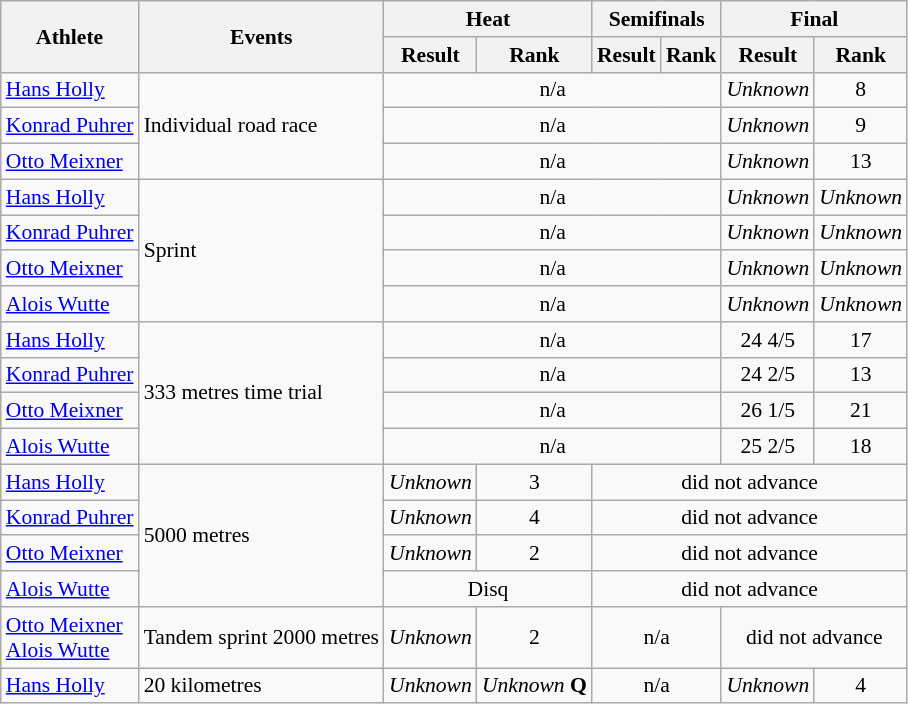<table class=wikitable style="font-size:90%">
<tr>
<th rowspan="2">Athlete</th>
<th rowspan="2">Events</th>
<th colspan="2">Heat</th>
<th colspan="2">Semifinals</th>
<th colspan="2">Final</th>
</tr>
<tr>
<th>Result</th>
<th>Rank</th>
<th>Result</th>
<th>Rank</th>
<th>Result</th>
<th>Rank</th>
</tr>
<tr>
<td><a href='#'>Hans Holly</a></td>
<td rowspan=3>Individual road race</td>
<td align="center" colspan=4>n/a</td>
<td align="center"><em>Unknown</em></td>
<td align="center">8</td>
</tr>
<tr>
<td><a href='#'>Konrad Puhrer</a></td>
<td align="center" colspan=4>n/a</td>
<td align="center"><em>Unknown</em></td>
<td align="center">9</td>
</tr>
<tr>
<td><a href='#'>Otto Meixner</a></td>
<td align="center" colspan=4>n/a</td>
<td align="center"><em>Unknown</em></td>
<td align="center">13</td>
</tr>
<tr>
<td><a href='#'>Hans Holly</a></td>
<td rowspan=4>Sprint</td>
<td align="center" colspan=4>n/a</td>
<td align="center"><em>Unknown</em></td>
<td align="center"><em>Unknown</em></td>
</tr>
<tr>
<td><a href='#'>Konrad Puhrer</a></td>
<td align="center" colspan=4>n/a</td>
<td align="center"><em>Unknown</em></td>
<td align="center"><em>Unknown</em></td>
</tr>
<tr>
<td><a href='#'>Otto Meixner</a></td>
<td align="center" colspan=4>n/a</td>
<td align="center"><em>Unknown</em></td>
<td align="center"><em>Unknown</em></td>
</tr>
<tr>
<td><a href='#'>Alois Wutte</a></td>
<td align="center" colspan=4>n/a</td>
<td align="center"><em>Unknown</em></td>
<td align="center"><em>Unknown</em></td>
</tr>
<tr>
<td><a href='#'>Hans Holly</a></td>
<td rowspan=4>333 metres time trial</td>
<td align="center" colspan=4>n/a</td>
<td align="center">24 4/5</td>
<td align="center">17</td>
</tr>
<tr>
<td><a href='#'>Konrad Puhrer</a></td>
<td align="center" colspan=4>n/a</td>
<td align="center">24 2/5</td>
<td align="center">13</td>
</tr>
<tr>
<td><a href='#'>Otto Meixner</a></td>
<td align="center" colspan=4>n/a</td>
<td align="center">26 1/5</td>
<td align="center">21</td>
</tr>
<tr>
<td><a href='#'>Alois Wutte</a></td>
<td align="center" colspan=4>n/a</td>
<td align="center">25 2/5</td>
<td align="center">18</td>
</tr>
<tr>
<td><a href='#'>Hans Holly</a></td>
<td rowspan=4>5000 metres</td>
<td align="center"><em>Unknown</em></td>
<td align="center">3</td>
<td align="center" colspan=4>did not advance</td>
</tr>
<tr>
<td><a href='#'>Konrad Puhrer</a></td>
<td align="center"><em>Unknown</em></td>
<td align="center">4</td>
<td align="center" colspan=4>did not advance</td>
</tr>
<tr>
<td><a href='#'>Otto Meixner</a></td>
<td align="center"><em>Unknown</em></td>
<td align="center">2</td>
<td align="center" colspan=4>did not advance</td>
</tr>
<tr>
<td><a href='#'>Alois Wutte</a></td>
<td align="center" colspan=2>Disq</td>
<td align="center" colspan=4>did not advance</td>
</tr>
<tr>
<td><a href='#'>Otto Meixner</a><br><a href='#'>Alois Wutte</a></td>
<td>Tandem sprint 2000 metres</td>
<td align="center"><em>Unknown</em></td>
<td align="center">2</td>
<td align="center" colspan=2>n/a</td>
<td align="center" colspan=2>did not advance</td>
</tr>
<tr>
<td><a href='#'>Hans Holly</a></td>
<td>20 kilometres</td>
<td align="center"><em>Unknown</em></td>
<td align="center"><em>Unknown</em> <strong>Q</strong></td>
<td align="center" colspan=2>n/a</td>
<td align="center"><em>Unknown</em></td>
<td align="center">4</td>
</tr>
</table>
